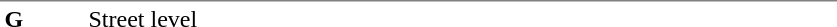<table table border=0 cellspacing=0 cellpadding=3>
<tr>
<td style="border-top:solid 1px gray;" width=50 valign=top><strong>G</strong></td>
<td style="border-top:solid 1px gray;" width=100 valign=top>Street level</td>
<td style="border-top:solid 1px gray;" width=390 valign=top></td>
</tr>
</table>
